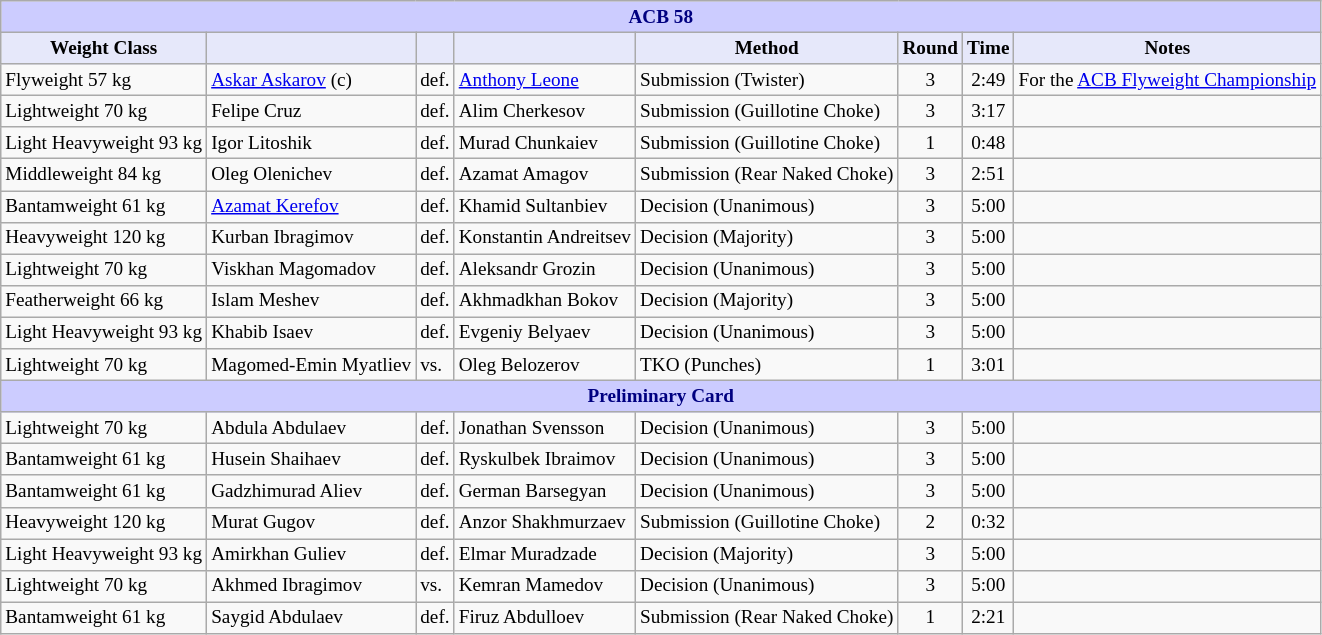<table class="wikitable" style="font-size: 80%;">
<tr>
<th colspan="8" style="background-color: #ccf; color: #000080; text-align: center;"><strong>ACB 58</strong></th>
</tr>
<tr>
<th colspan="1" style="background-color: #E6E8FA; color: #000000; text-align: center;">Weight Class</th>
<th colspan="1" style="background-color: #E6E8FA; color: #000000; text-align: center;"></th>
<th colspan="1" style="background-color: #E6E8FA; color: #000000; text-align: center;"></th>
<th colspan="1" style="background-color: #E6E8FA; color: #000000; text-align: center;"></th>
<th colspan="1" style="background-color: #E6E8FA; color: #000000; text-align: center;">Method</th>
<th colspan="1" style="background-color: #E6E8FA; color: #000000; text-align: center;">Round</th>
<th colspan="1" style="background-color: #E6E8FA; color: #000000; text-align: center;">Time</th>
<th colspan="1" style="background-color: #E6E8FA; color: #000000; text-align: center;">Notes</th>
</tr>
<tr>
<td>Flyweight 57 kg</td>
<td> <a href='#'>Askar Askarov</a> (c)</td>
<td>def.</td>
<td> <a href='#'>Anthony Leone</a></td>
<td>Submission (Twister)</td>
<td align=center>3</td>
<td align=center>2:49</td>
<td>For the <a href='#'>ACB Flyweight Championship</a></td>
</tr>
<tr>
<td>Lightweight 70 kg</td>
<td> Felipe Cruz</td>
<td>def.</td>
<td> Alim Cherkesov</td>
<td>Submission (Guillotine Choke)</td>
<td align=center>3</td>
<td align=center>3:17</td>
<td></td>
</tr>
<tr>
<td>Light Heavyweight 93 kg</td>
<td> Igor Litoshik</td>
<td>def.</td>
<td> Murad Chunkaiev</td>
<td>Submission (Guillotine Choke)</td>
<td align=center>1</td>
<td align=center>0:48</td>
<td></td>
</tr>
<tr>
<td>Middleweight 84 kg</td>
<td> Oleg Olenichev</td>
<td>def.</td>
<td> Azamat Amagov</td>
<td>Submission (Rear Naked Choke)</td>
<td align=center>3</td>
<td align=center>2:51</td>
<td></td>
</tr>
<tr>
<td>Bantamweight 61 kg</td>
<td> <a href='#'>Azamat Kerefov</a></td>
<td>def.</td>
<td> Khamid Sultanbiev</td>
<td>Decision (Unanimous)</td>
<td align=center>3</td>
<td align=center>5:00</td>
<td></td>
</tr>
<tr>
<td>Heavyweight 120 kg</td>
<td> Kurban Ibragimov</td>
<td>def.</td>
<td> Konstantin Andreitsev</td>
<td>Decision (Majority)</td>
<td align=center>3</td>
<td align=center>5:00</td>
<td></td>
</tr>
<tr>
<td>Lightweight 70 kg</td>
<td> Viskhan Magomadov</td>
<td>def.</td>
<td> Aleksandr Grozin</td>
<td>Decision (Unanimous)</td>
<td align=center>3</td>
<td align=center>5:00</td>
<td></td>
</tr>
<tr>
<td>Featherweight 66 kg</td>
<td> Islam Meshev</td>
<td>def.</td>
<td> Akhmadkhan Bokov</td>
<td>Decision (Majority)</td>
<td align=center>3</td>
<td align=center>5:00</td>
<td></td>
</tr>
<tr>
<td>Light Heavyweight 93 kg</td>
<td> Khabib Isaev</td>
<td>def.</td>
<td> Evgeniy Belyaev</td>
<td>Decision (Unanimous)</td>
<td align=center>3</td>
<td align=center>5:00</td>
<td></td>
</tr>
<tr>
<td>Lightweight 70 kg</td>
<td> Magomed-Emin Myatliev</td>
<td>vs.</td>
<td> Oleg Belozerov</td>
<td>TKO (Punches)</td>
<td align=center>1</td>
<td align=center>3:01</td>
<td></td>
</tr>
<tr>
<th colspan="8" style="background-color: #ccf; color: #000080; text-align: center;"><strong>Preliminary Card</strong></th>
</tr>
<tr>
<td>Lightweight 70 kg</td>
<td> Abdula Abdulaev</td>
<td>def.</td>
<td> Jonathan Svensson</td>
<td>Decision (Unanimous)</td>
<td align=center>3</td>
<td align=center>5:00</td>
<td></td>
</tr>
<tr>
<td>Bantamweight 61 kg</td>
<td> Husein Shaihaev</td>
<td>def.</td>
<td> Ryskulbek Ibraimov</td>
<td>Decision (Unanimous)</td>
<td align=center>3</td>
<td align=center>5:00</td>
<td></td>
</tr>
<tr>
<td>Bantamweight 61 kg</td>
<td> Gadzhimurad Aliev</td>
<td>def.</td>
<td> German Barsegyan</td>
<td>Decision (Unanimous)</td>
<td align=center>3</td>
<td align=center>5:00</td>
<td></td>
</tr>
<tr>
<td>Heavyweight 120 kg</td>
<td> Murat Gugov</td>
<td>def.</td>
<td> Anzor Shakhmurzaev</td>
<td>Submission (Guillotine Choke)</td>
<td align=center>2</td>
<td align=center>0:32</td>
<td></td>
</tr>
<tr>
<td>Light Heavyweight 93 kg</td>
<td> Amirkhan Guliev</td>
<td>def.</td>
<td> Elmar Muradzade</td>
<td>Decision (Majority)</td>
<td align=center>3</td>
<td align=center>5:00</td>
<td></td>
</tr>
<tr>
<td>Lightweight 70 kg</td>
<td> Akhmed Ibragimov</td>
<td>vs.</td>
<td> Kemran Mamedov</td>
<td>Decision (Unanimous)</td>
<td align=center>3</td>
<td align=center>5:00</td>
<td></td>
</tr>
<tr>
<td>Bantamweight 61 kg</td>
<td> Saygid Abdulaev</td>
<td>def.</td>
<td> Firuz Abdulloev</td>
<td>Submission (Rear Naked Choke)</td>
<td align=center>1</td>
<td align=center>2:21</td>
<td></td>
</tr>
</table>
